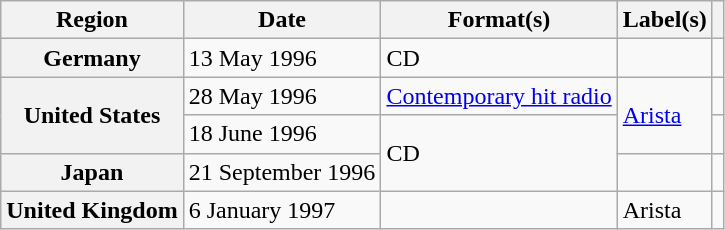<table class="wikitable plainrowheaders">
<tr>
<th scope="col">Region</th>
<th scope="col">Date</th>
<th scope="col">Format(s)</th>
<th scope="col">Label(s)</th>
<th scope="col"></th>
</tr>
<tr>
<th scope="row">Germany</th>
<td>13 May 1996</td>
<td>CD</td>
<td></td>
<td></td>
</tr>
<tr>
<th scope="row" rowspan="2">United States</th>
<td>28 May 1996</td>
<td><a href='#'>Contemporary hit radio</a></td>
<td rowspan="2"><a href='#'>Arista</a></td>
<td></td>
</tr>
<tr>
<td>18 June 1996</td>
<td rowspan="2">CD</td>
<td></td>
</tr>
<tr>
<th scope="row">Japan</th>
<td>21 September 1996</td>
<td></td>
<td></td>
</tr>
<tr>
<th scope="row">United Kingdom</th>
<td>6 January 1997</td>
<td></td>
<td>Arista</td>
<td></td>
</tr>
</table>
